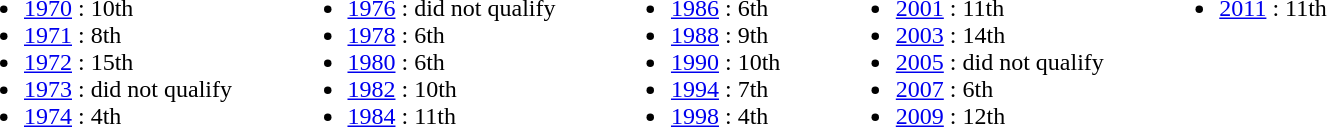<table border="0" cellpadding="2">
<tr valign="top">
<td><br><ul><li><a href='#'>1970</a> : 10th</li><li><a href='#'>1971</a> : 8th</li><li><a href='#'>1972</a> : 15th</li><li><a href='#'>1973</a> : did not qualify</li><li><a href='#'>1974</a> : 4th</li></ul></td>
<td width="25"> </td>
<td valign="top"><br><ul><li><a href='#'>1976</a> : did not qualify</li><li><a href='#'>1978</a> : 6th</li><li><a href='#'>1980</a> : 6th</li><li><a href='#'>1982</a> : 10th</li><li><a href='#'>1984</a> : 11th</li></ul></td>
<td width="25"> </td>
<td valign="top"><br><ul><li><a href='#'>1986</a> : 6th</li><li><a href='#'>1988</a> : 9th</li><li><a href='#'>1990</a> : 10th</li><li><a href='#'>1994</a> : 7th</li><li><a href='#'>1998</a> : 4th</li></ul></td>
<td width="25"> </td>
<td valign="top"><br><ul><li><a href='#'>2001</a> : 11th</li><li><a href='#'>2003</a> : 14th</li><li><a href='#'>2005</a> : did not qualify</li><li><a href='#'>2007</a> : 6th</li><li><a href='#'>2009</a> : 12th</li></ul></td>
<td width="25"> </td>
<td valign="top"><br><ul><li><a href='#'>2011</a> : 11th</li></ul></td>
</tr>
</table>
